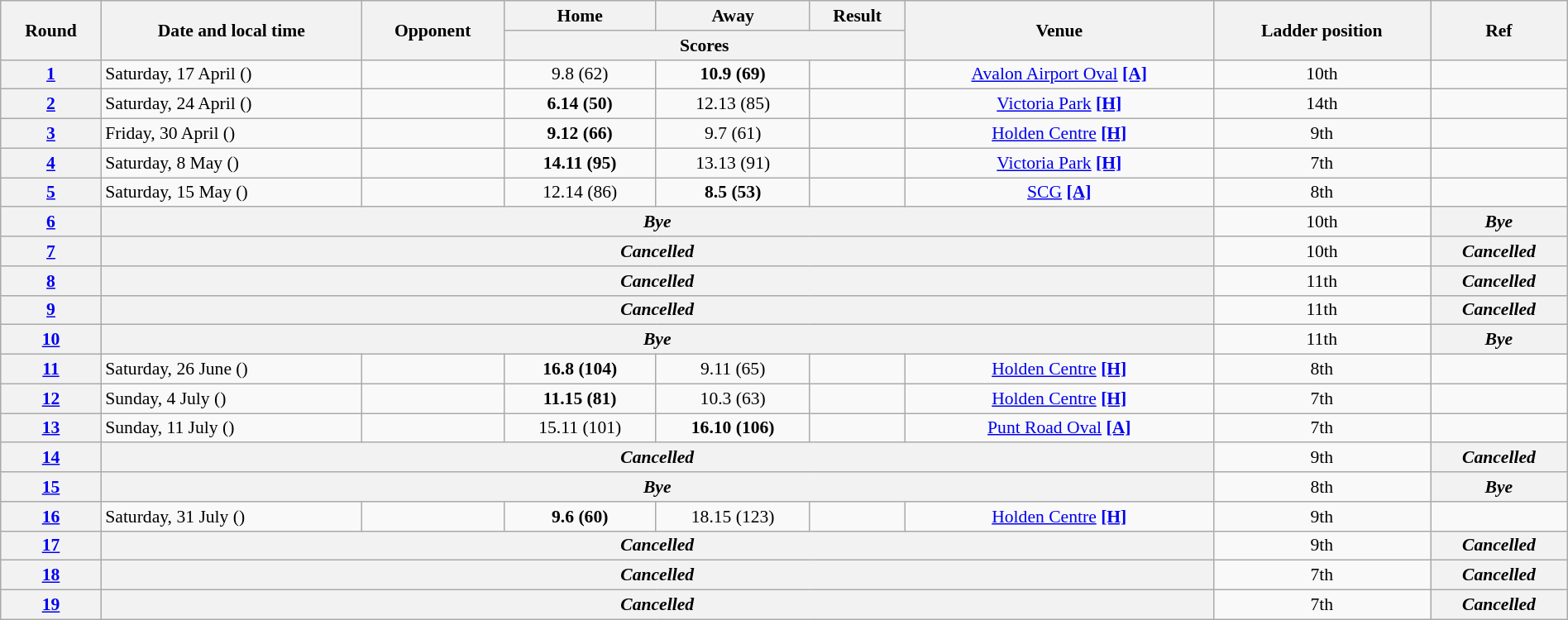<table class="wikitable plainrowheaders" style="font-size:90%; width:100%; text-align:center;">
<tr>
<th rowspan="2" scope="col">Round</th>
<th rowspan="2" scope="col">Date and local time</th>
<th rowspan="2" scope="col">Opponent</th>
<th scope="col">Home</th>
<th scope="col">Away</th>
<th scope="col">Result</th>
<th rowspan="2" scope="col">Venue</th>
<th rowspan="2" scope="col">Ladder position</th>
<th rowspan="2" scope="col" class="unsortable">Ref</th>
</tr>
<tr>
<th colspan="3" scope="col">Scores</th>
</tr>
<tr>
<th scope="row" style="text-align: center;"><a href='#'>1</a></th>
<td align="left">Saturday, 17 April ()</td>
<td align="left"></td>
<td>9.8 (62)</td>
<td><strong>10.9 (69)</strong></td>
<td></td>
<td><a href='#'>Avalon Airport Oval</a> <a href='#'><strong>[A]</strong></a></td>
<td>10th</td>
<td></td>
</tr>
<tr>
<th scope="row" style="text-align: center;"><a href='#'>2</a></th>
<td align="left">Saturday, 24 April ()</td>
<td align="left"></td>
<td><strong>6.14 (50)</strong></td>
<td>12.13 (85)</td>
<td></td>
<td><a href='#'>Victoria Park</a> <a href='#'><strong>[H]</strong></a></td>
<td>14th</td>
<td></td>
</tr>
<tr>
<th scope="row" style="text-align: center;"><a href='#'>3</a></th>
<td align="left">Friday, 30 April ()</td>
<td align="left"></td>
<td><strong>9.12 (66)</strong></td>
<td>9.7 (61)</td>
<td></td>
<td><a href='#'>Holden Centre</a> <a href='#'><strong>[H]</strong></a></td>
<td>9th</td>
<td></td>
</tr>
<tr>
<th scope="row" style="text-align: center;"><a href='#'>4</a></th>
<td align="left">Saturday, 8 May ()</td>
<td align="left"></td>
<td><strong>14.11 (95)</strong></td>
<td>13.13 (91)</td>
<td></td>
<td><a href='#'>Victoria Park</a> <a href='#'><strong>[H]</strong></a></td>
<td>7th</td>
<td></td>
</tr>
<tr>
<th scope="row" style="text-align: center;"><a href='#'>5</a></th>
<td align="left">Saturday, 15 May ()</td>
<td align="left"></td>
<td>12.14 (86)</td>
<td><strong>8.5 (53)</strong></td>
<td></td>
<td><a href='#'>SCG</a> <a href='#'><strong>[A]</strong></a></td>
<td>8th</td>
<td></td>
</tr>
<tr>
<th scope="row" style="text-align: center;"><a href='#'>6</a></th>
<th colspan=6><span><em>Bye</em></span></th>
<td>10th</td>
<th colspan=1><span><em>Bye</em></span></th>
</tr>
<tr>
<th scope="row" style="text-align: center;"><a href='#'>7</a></th>
<th colspan=6><span><em>Cancelled</em></span></th>
<td>10th</td>
<th colspan=1><span><em>Cancelled</em></span></th>
</tr>
<tr>
<th scope="row" style="text-align: center;"><a href='#'>8</a></th>
<th colspan=6><span><em>Cancelled</em></span></th>
<td>11th</td>
<th colspan=1><span><em>Cancelled</em></span></th>
</tr>
<tr>
<th scope="row" style="text-align: center;"><a href='#'>9</a></th>
<th colspan=6><span><em>Cancelled</em></span></th>
<td>11th</td>
<th colspan=1><span><em>Cancelled</em></span></th>
</tr>
<tr>
<th scope="row" style="text-align: center;"><a href='#'>10</a></th>
<th colspan=6><span><em>Bye</em></span></th>
<td>11th</td>
<th colspan=1><span><em>Bye</em></span></th>
</tr>
<tr>
<th scope="row" style="text-align: center;"><a href='#'>11</a></th>
<td align="left">Saturday, 26 June ()</td>
<td align="left"></td>
<td><strong>16.8 (104)</strong></td>
<td>9.11 (65)</td>
<td></td>
<td><a href='#'>Holden Centre</a> <a href='#'><strong>[H]</strong></a></td>
<td>8th</td>
<td></td>
</tr>
<tr>
<th scope="row" style="text-align: center;"><a href='#'>12</a></th>
<td align="left">Sunday, 4 July ()</td>
<td align="left"></td>
<td><strong>11.15 (81)</strong></td>
<td>10.3 (63)</td>
<td></td>
<td><a href='#'>Holden Centre</a> <a href='#'><strong>[H]</strong></a></td>
<td>7th</td>
<td></td>
</tr>
<tr>
<th scope="row" style="text-align: center;"><a href='#'>13</a></th>
<td align="left">Sunday, 11 July ()</td>
<td align="left"></td>
<td>15.11 (101)</td>
<td><strong>16.10 (106)</strong></td>
<td></td>
<td><a href='#'>Punt Road Oval</a> <a href='#'><strong>[A]</strong></a></td>
<td>7th</td>
<td></td>
</tr>
<tr>
<th scope="row" style="text-align: center;"><a href='#'>14</a></th>
<th colspan=6><span><em>Cancelled</em></span></th>
<td>9th</td>
<th colspan=1><span><em>Cancelled</em></span></th>
</tr>
<tr>
<th scope="row" style="text-align: center;"><a href='#'>15</a></th>
<th colspan=6><span><em>Bye</em></span></th>
<td>8th</td>
<th colspan=1><span><em>Bye</em></span></th>
</tr>
<tr>
<th scope="row" style="text-align: center;"><a href='#'>16</a></th>
<td align="left">Saturday, 31 July ()</td>
<td align="left"></td>
<td><strong>9.6 (60)</strong></td>
<td>18.15 (123)</td>
<td></td>
<td><a href='#'>Holden Centre</a> <a href='#'><strong>[H]</strong></a></td>
<td>9th</td>
<td></td>
</tr>
<tr>
<th scope="row" style="text-align: center;"><a href='#'>17</a></th>
<th colspan=6><span><em>Cancelled</em></span></th>
<td>9th</td>
<th colspan=1><span><em>Cancelled</em></span></th>
</tr>
<tr>
<th scope="row" style="text-align: center;"><a href='#'>18</a></th>
<th colspan=6><span><em>Cancelled</em></span></th>
<td>7th</td>
<th colspan=1><span><em>Cancelled</em></span></th>
</tr>
<tr>
<th scope="row" style="text-align: center;"><a href='#'>19</a></th>
<th colspan=6><span><em>Cancelled</em></span></th>
<td>7th</td>
<th colspan=1><span><em>Cancelled</em></span></th>
</tr>
</table>
